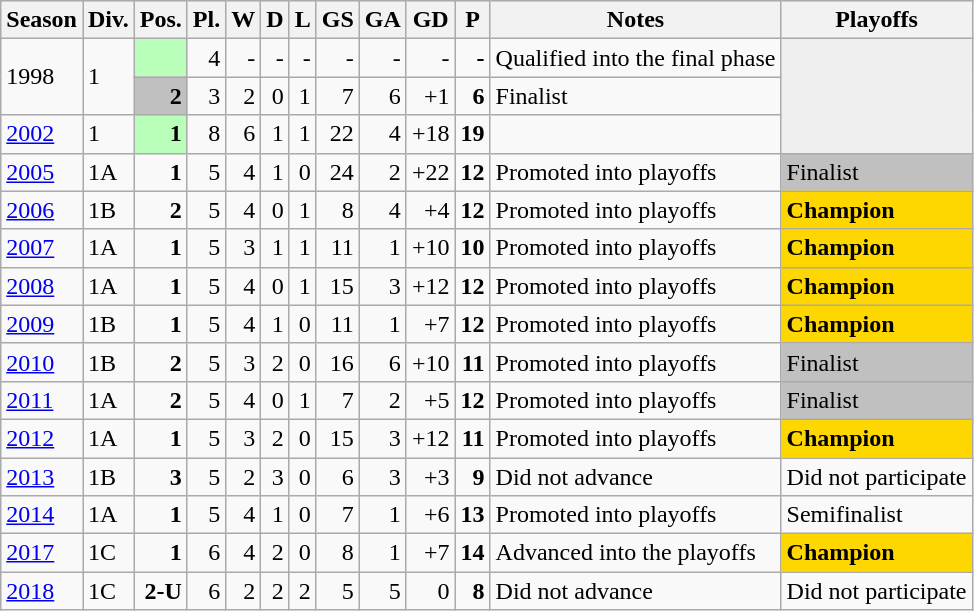<table class="wikitable">
<tr style="background:#efefef;">
<th>Season</th>
<th>Div.</th>
<th>Pos.</th>
<th>Pl.</th>
<th>W</th>
<th>D</th>
<th>L</th>
<th>GS</th>
<th>GA</th>
<th>GD</th>
<th>P</th>
<th>Notes</th>
<th>Playoffs</th>
</tr>
<tr>
<td rowspan=2>1998</td>
<td rowspan=2>1</td>
<td align=right bgcolor=#B9FFB9></td>
<td align=right>4</td>
<td align=right>-</td>
<td align=right>-</td>
<td align=right>-</td>
<td align=right>-</td>
<td align=right>-</td>
<td align=right>-</td>
<td align=right><strong>-</strong></td>
<td>Qualified into the final phase</td>
<td rowspan=3 bgcolor=#EFEFEF></td>
</tr>
<tr>
<td align=right bgcolor=silver><strong>2</strong></td>
<td align=right>3</td>
<td align=right>2</td>
<td align=right>0</td>
<td align=right>1</td>
<td align=right>7</td>
<td align=right>6</td>
<td align=right>+1</td>
<td align=right><strong>6</strong></td>
<td>Finalist</td>
</tr>
<tr>
<td><a href='#'>2002</a></td>
<td>1</td>
<td align=right bgcolor=#B9FFB9><strong>1</strong></td>
<td align=right>8</td>
<td align=right>6</td>
<td align=right>1</td>
<td align=right>1</td>
<td align=right>22</td>
<td align=right>4</td>
<td align=right>+18</td>
<td align=right><strong>19</strong></td>
<td></td>
</tr>
<tr>
<td><a href='#'>2005</a></td>
<td>1A</td>
<td align=right><strong>1</strong></td>
<td align=right>5</td>
<td align=right>4</td>
<td align=right>1</td>
<td align=right>0</td>
<td align=right>24</td>
<td align=right>2</td>
<td align=right>+22</td>
<td align=right><strong>12</strong></td>
<td>Promoted into playoffs</td>
<td bgcolor=silver>Finalist</td>
</tr>
<tr>
<td><a href='#'>2006</a></td>
<td>1B</td>
<td align=right><strong>2</strong></td>
<td align=right>5</td>
<td align=right>4</td>
<td align=right>0</td>
<td align=right>1</td>
<td align=right>8</td>
<td align=right>4</td>
<td align=right>+4</td>
<td align=right><strong>12</strong></td>
<td>Promoted into playoffs</td>
<td bgcolor=gold><strong>Champion</strong></td>
</tr>
<tr>
<td><a href='#'>2007</a></td>
<td>1A</td>
<td align=right><strong>1</strong></td>
<td align=right>5</td>
<td align=right>3</td>
<td align=right>1</td>
<td align=right>1</td>
<td align=right>11</td>
<td align=right>1</td>
<td align=right>+10</td>
<td align=right><strong>10</strong></td>
<td>Promoted into playoffs</td>
<td bgcolor=gold><strong>Champion</strong></td>
</tr>
<tr>
<td><a href='#'>2008</a></td>
<td>1A</td>
<td align=right><strong>1</strong></td>
<td align=right>5</td>
<td align=right>4</td>
<td align=right>0</td>
<td align=right>1</td>
<td align=right>15</td>
<td align=right>3</td>
<td align=right>+12</td>
<td align=right><strong>12</strong></td>
<td>Promoted into playoffs</td>
<td bgcolor=gold><strong>Champion</strong></td>
</tr>
<tr>
<td><a href='#'>2009</a></td>
<td>1B</td>
<td align=right><strong>1</strong></td>
<td align=right>5</td>
<td align=right>4</td>
<td align=right>1</td>
<td align=right>0</td>
<td align=right>11</td>
<td align=right>1</td>
<td align=right>+7</td>
<td align=right><strong>12</strong></td>
<td>Promoted into playoffs</td>
<td bgcolor=gold><strong>Champion</strong></td>
</tr>
<tr>
<td><a href='#'>2010</a></td>
<td>1B</td>
<td align=right><strong>2</strong></td>
<td align=right>5</td>
<td align=right>3</td>
<td align=right>2</td>
<td align=right>0</td>
<td align=right>16</td>
<td align=right>6</td>
<td align=right>+10</td>
<td align=right><strong>11</strong></td>
<td>Promoted into playoffs</td>
<td bgcolor=silver>Finalist</td>
</tr>
<tr>
<td><a href='#'>2011</a></td>
<td>1A</td>
<td align=right><strong>2</strong></td>
<td align=right>5</td>
<td align=right>4</td>
<td align=right>0</td>
<td align=right>1</td>
<td align=right>7</td>
<td align=right>2</td>
<td align=right>+5</td>
<td align=right><strong>12</strong></td>
<td>Promoted into playoffs</td>
<td bgcolor=silver>Finalist</td>
</tr>
<tr>
<td><a href='#'>2012</a></td>
<td>1A</td>
<td align=right><strong>1</strong></td>
<td align=right>5</td>
<td align=right>3</td>
<td align=right>2</td>
<td align=right>0</td>
<td align=right>15</td>
<td align=right>3</td>
<td align=right>+12</td>
<td align=right><strong>11</strong></td>
<td>Promoted into playoffs</td>
<td bgcolor=gold><strong>Champion</strong></td>
</tr>
<tr>
<td><a href='#'>2013</a></td>
<td>1B</td>
<td align=right><strong>3</strong></td>
<td align=right>5</td>
<td align=right>2</td>
<td align=right>3</td>
<td align=right>0</td>
<td align=right>6</td>
<td align=right>3</td>
<td align=right>+3</td>
<td align=right><strong>9</strong></td>
<td>Did not advance</td>
<td>Did not participate</td>
</tr>
<tr>
<td><a href='#'>2014</a></td>
<td>1A</td>
<td align=right><strong>1</strong></td>
<td align=right>5</td>
<td align=right>4</td>
<td align=right>1</td>
<td align=right>0</td>
<td align=right>7</td>
<td align=right>1</td>
<td align=right>+6</td>
<td align=right><strong>13</strong></td>
<td>Promoted into playoffs</td>
<td>Semifinalist</td>
</tr>
<tr>
<td><a href='#'>2017</a></td>
<td>1C</td>
<td align=right><strong>1</strong></td>
<td align=right>6</td>
<td align=right>4</td>
<td align=right>2</td>
<td align=right>0</td>
<td align=right>8</td>
<td align=right>1</td>
<td align=right>+7</td>
<td align=right><strong>14</strong></td>
<td>Advanced into the playoffs</td>
<td bgcolor=gold><strong>Champion</strong></td>
</tr>
<tr>
<td><a href='#'>2018</a></td>
<td>1C</td>
<td align=right><strong>2-U</strong></td>
<td align=right>6</td>
<td align=right>2</td>
<td align=right>2</td>
<td align=right>2</td>
<td align=right>5</td>
<td align=right>5</td>
<td align=right>0</td>
<td align=right><strong>8</strong></td>
<td>Did not advance</td>
<td>Did not participate</td>
</tr>
</table>
